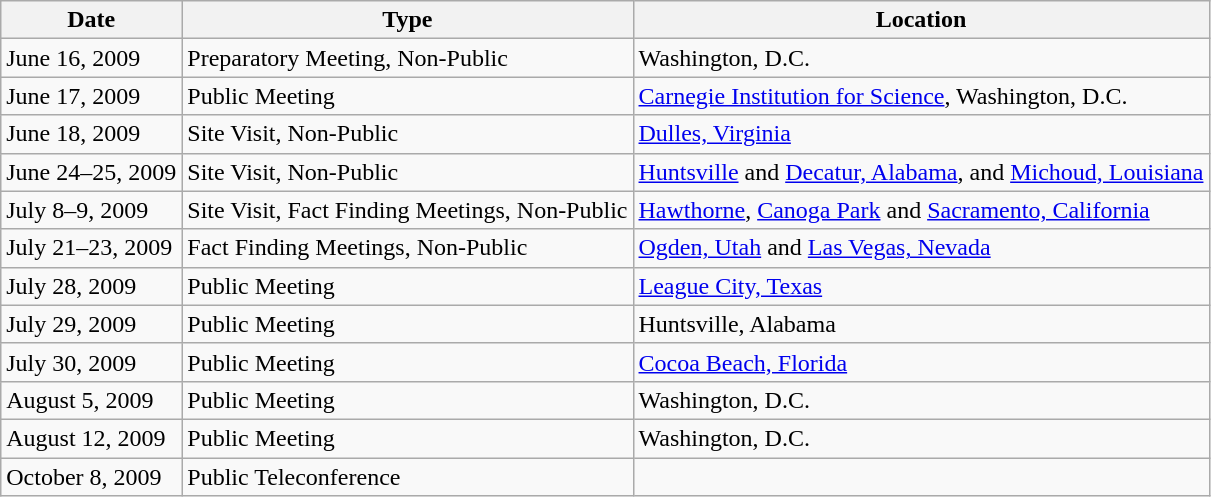<table class="wikitable">
<tr>
<th>Date</th>
<th>Type</th>
<th>Location</th>
</tr>
<tr>
<td>June 16, 2009</td>
<td>Preparatory Meeting, Non-Public</td>
<td>Washington, D.C.</td>
</tr>
<tr>
<td>June 17, 2009</td>
<td>Public Meeting</td>
<td><a href='#'>Carnegie Institution for Science</a>, Washington, D.C.</td>
</tr>
<tr>
<td>June 18, 2009</td>
<td>Site Visit, Non-Public</td>
<td><a href='#'>Dulles, Virginia</a></td>
</tr>
<tr>
<td>June 24–25, 2009</td>
<td>Site Visit, Non-Public</td>
<td><a href='#'>Huntsville</a> and <a href='#'>Decatur, Alabama</a>, and <a href='#'>Michoud, Louisiana</a></td>
</tr>
<tr>
<td>July 8–9, 2009</td>
<td>Site Visit, Fact Finding Meetings, Non-Public</td>
<td><a href='#'>Hawthorne</a>, <a href='#'>Canoga Park</a> and <a href='#'>Sacramento, California</a></td>
</tr>
<tr>
<td>July 21–23, 2009</td>
<td>Fact Finding Meetings, Non-Public</td>
<td><a href='#'>Ogden, Utah</a> and <a href='#'>Las Vegas, Nevada</a></td>
</tr>
<tr>
<td>July 28, 2009</td>
<td>Public Meeting</td>
<td><a href='#'>League City, Texas</a></td>
</tr>
<tr>
<td>July 29, 2009</td>
<td>Public Meeting</td>
<td>Huntsville, Alabama</td>
</tr>
<tr>
<td>July 30, 2009</td>
<td>Public Meeting</td>
<td><a href='#'>Cocoa Beach, Florida</a></td>
</tr>
<tr>
<td>August 5, 2009</td>
<td>Public Meeting</td>
<td>Washington, D.C.</td>
</tr>
<tr>
<td>August 12, 2009</td>
<td>Public Meeting</td>
<td>Washington, D.C.</td>
</tr>
<tr>
<td>October 8, 2009</td>
<td>Public Teleconference</td>
<td></td>
</tr>
</table>
